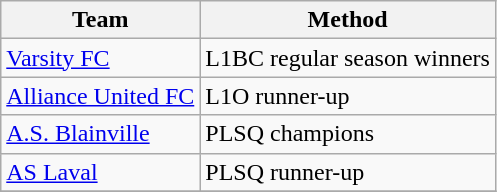<table class="wikitable">
<tr>
<th>Team</th>
<th>Method</th>
</tr>
<tr>
<td> <a href='#'>Varsity FC</a></td>
<td>L1BC regular season winners</td>
</tr>
<tr>
<td> <a href='#'>Alliance United FC</a></td>
<td>L1O runner-up</td>
</tr>
<tr>
<td> <a href='#'>A.S. Blainville</a></td>
<td>PLSQ champions</td>
</tr>
<tr>
<td> <a href='#'>AS Laval</a></td>
<td>PLSQ runner-up</td>
</tr>
<tr>
</tr>
</table>
